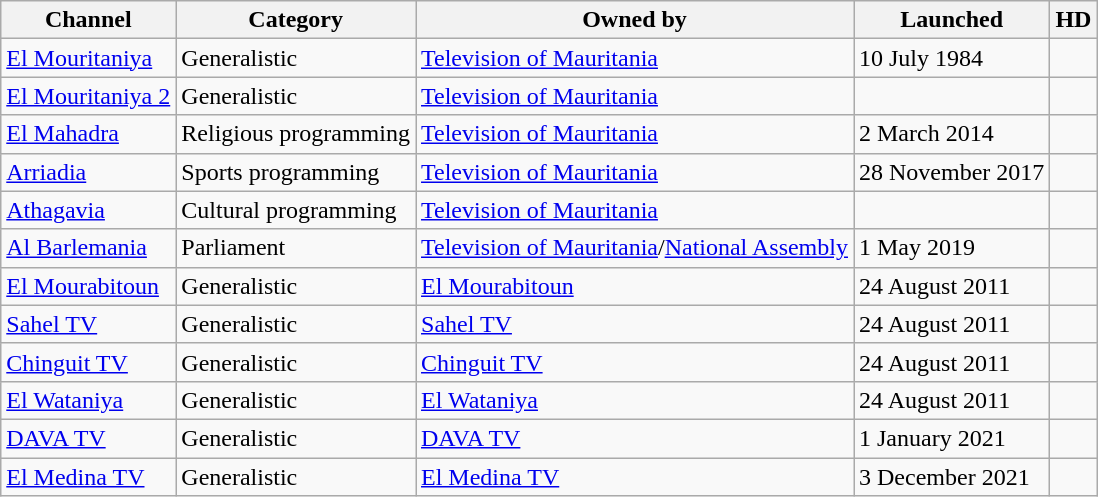<table class="wikitable">
<tr>
<th>Channel</th>
<th>Category</th>
<th>Owned by</th>
<th>Launched</th>
<th>HD</th>
</tr>
<tr>
<td><a href='#'>El Mouritaniya</a></td>
<td>Generalistic</td>
<td><a href='#'>Television of Mauritania</a></td>
<td>10 July 1984</td>
<td></td>
</tr>
<tr>
<td><a href='#'>El Mouritaniya 2</a></td>
<td>Generalistic</td>
<td><a href='#'>Television of Mauritania</a></td>
<td></td>
<td></td>
</tr>
<tr>
<td><a href='#'>El Mahadra</a></td>
<td>Religious programming</td>
<td><a href='#'>Television of Mauritania</a></td>
<td>2 March 2014</td>
<td></td>
</tr>
<tr>
<td><a href='#'>Arriadia</a></td>
<td>Sports programming</td>
<td><a href='#'>Television of Mauritania</a></td>
<td>28 November 2017</td>
<td></td>
</tr>
<tr>
<td><a href='#'>Athagavia</a></td>
<td>Cultural programming</td>
<td><a href='#'>Television of Mauritania</a></td>
<td></td>
<td></td>
</tr>
<tr>
<td><a href='#'>Al Barlemania</a></td>
<td>Parliament</td>
<td><a href='#'>Television of Mauritania</a>/<a href='#'>National Assembly</a></td>
<td>1 May 2019</td>
<td></td>
</tr>
<tr>
<td><a href='#'>El Mourabitoun</a></td>
<td>Generalistic</td>
<td><a href='#'>El Mourabitoun</a></td>
<td>24 August 2011</td>
<td></td>
</tr>
<tr>
<td><a href='#'>Sahel TV</a></td>
<td>Generalistic</td>
<td><a href='#'>Sahel TV</a></td>
<td>24 August 2011</td>
<td></td>
</tr>
<tr>
<td><a href='#'>Chinguit TV</a></td>
<td>Generalistic</td>
<td><a href='#'>Chinguit TV</a></td>
<td>24 August 2011</td>
<td></td>
</tr>
<tr>
<td><a href='#'>El Wataniya</a></td>
<td>Generalistic</td>
<td><a href='#'>El Wataniya</a></td>
<td>24 August 2011</td>
<td></td>
</tr>
<tr>
<td><a href='#'>DAVA TV</a></td>
<td>Generalistic</td>
<td><a href='#'>DAVA TV</a></td>
<td>1 January 2021</td>
<td></td>
</tr>
<tr>
<td><a href='#'>El Medina TV</a></td>
<td>Generalistic</td>
<td><a href='#'>El Medina TV</a></td>
<td>3 December 2021</td>
<td></td>
</tr>
</table>
